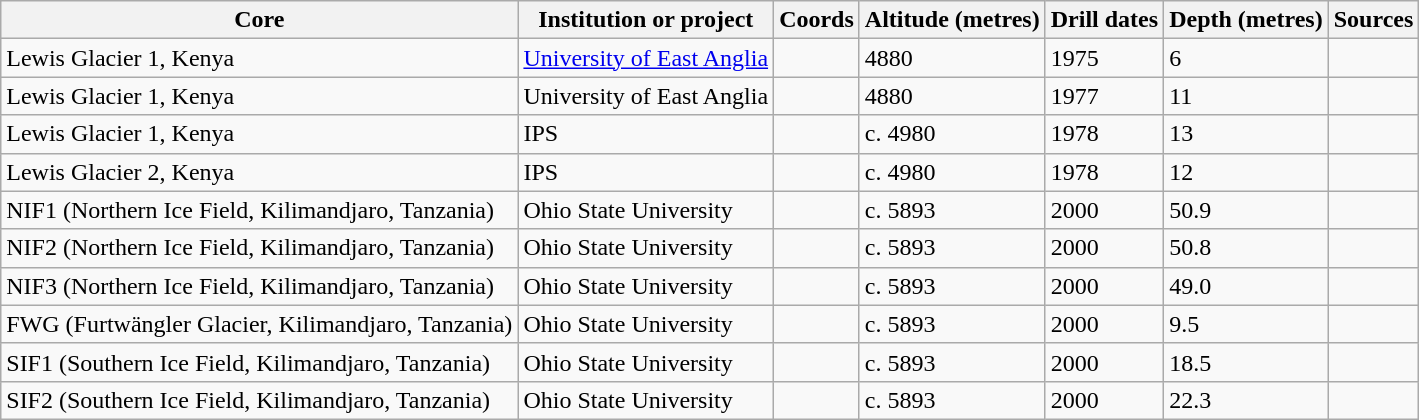<table class="wikitable sortable">
<tr>
<th>Core</th>
<th>Institution or project</th>
<th>Coords</th>
<th>Altitude (metres)</th>
<th>Drill dates</th>
<th>Depth (metres)</th>
<th>Sources</th>
</tr>
<tr>
<td>Lewis Glacier 1, Kenya</td>
<td><a href='#'>University of East Anglia</a></td>
<td></td>
<td>4880</td>
<td>1975</td>
<td>6</td>
<td></td>
</tr>
<tr>
<td>Lewis Glacier 1, Kenya</td>
<td>University of East Anglia</td>
<td></td>
<td>4880</td>
<td>1977</td>
<td>11</td>
<td></td>
</tr>
<tr>
<td>Lewis Glacier 1, Kenya</td>
<td>IPS</td>
<td></td>
<td>c. 4980</td>
<td>1978</td>
<td>13</td>
<td></td>
</tr>
<tr>
<td>Lewis Glacier 2, Kenya</td>
<td>IPS</td>
<td></td>
<td>c. 4980</td>
<td>1978</td>
<td>12</td>
<td></td>
</tr>
<tr>
<td>NIF1 (Northern Ice Field, Kilimandjaro, Tanzania)</td>
<td>Ohio State University</td>
<td></td>
<td>c. 5893</td>
<td>2000</td>
<td>50.9</td>
<td></td>
</tr>
<tr>
<td>NIF2 (Northern Ice Field, Kilimandjaro, Tanzania)</td>
<td>Ohio State University</td>
<td></td>
<td>c. 5893</td>
<td>2000</td>
<td>50.8</td>
<td></td>
</tr>
<tr>
<td>NIF3 (Northern Ice Field, Kilimandjaro, Tanzania)</td>
<td>Ohio State University</td>
<td></td>
<td>c. 5893</td>
<td>2000</td>
<td>49.0</td>
<td></td>
</tr>
<tr>
<td>FWG (Furtwängler Glacier, Kilimandjaro, Tanzania)</td>
<td>Ohio State University</td>
<td></td>
<td>c. 5893</td>
<td>2000</td>
<td>9.5</td>
<td></td>
</tr>
<tr>
<td>SIF1 (Southern Ice Field, Kilimandjaro, Tanzania)</td>
<td>Ohio State University</td>
<td></td>
<td>c. 5893</td>
<td>2000</td>
<td>18.5</td>
<td></td>
</tr>
<tr>
<td>SIF2 (Southern Ice Field, Kilimandjaro, Tanzania)</td>
<td>Ohio State University</td>
<td></td>
<td>c. 5893</td>
<td>2000</td>
<td>22.3</td>
<td></td>
</tr>
</table>
